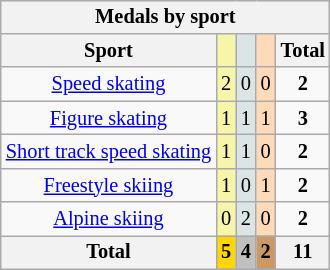<table class=wikitable style=font-size:85%;float:right;text-align:center>
<tr>
<th colspan=5>Medals by sport</th>
</tr>
<tr>
<th>Sport</th>
<td bgcolor=F7F6A8></td>
<td bgcolor=DCE5E5></td>
<td bgcolor=FFDAB9></td>
<th>Total</th>
</tr>
<tr>
<td><a href='#'>Speed skating</a></td>
<td bgcolor=F7F6A8>2</td>
<td bgcolor=DCE5E5>0</td>
<td bgcolor=FFDAB9>0</td>
<td><strong>2</strong></td>
</tr>
<tr>
<td><a href='#'>Figure skating</a></td>
<td bgcolor=F7F6A8>1</td>
<td bgcolor=DCE5E5>1</td>
<td bgcolor=FFDAB9>1</td>
<td><strong>3</strong></td>
</tr>
<tr>
<td><a href='#'>Short track speed skating</a></td>
<td bgcolor=F7F6A8>1</td>
<td bgcolor=DCE5E5>1</td>
<td bgcolor=FFDAB9>0</td>
<td><strong>2</strong></td>
</tr>
<tr>
<td><a href='#'>Freestyle skiing</a></td>
<td bgcolor=F7F6A8>1</td>
<td bgcolor=DCE5E5>0</td>
<td bgcolor=FFDAB9>1</td>
<td><strong>2</strong></td>
</tr>
<tr>
<td><a href='#'>Alpine skiing</a></td>
<td bgcolor=F7F6A8>0</td>
<td bgcolor=DCE5E5>2</td>
<td bgcolor=FFDAB9>0</td>
<td><strong>2</strong></td>
</tr>
<tr>
<th>Total</th>
<th style=background:gold>5</th>
<th style=background:silver>4</th>
<th style=background:#c96>2</th>
<th>11</th>
</tr>
</table>
